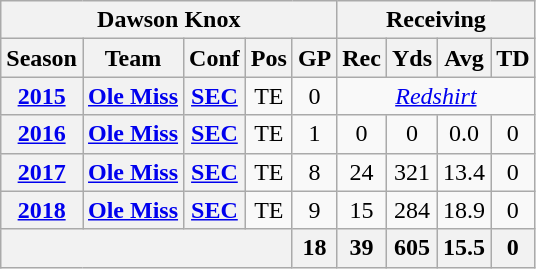<table class="wikitable" style="text-align: center;">
<tr>
<th colspan="5">Dawson Knox</th>
<th colspan="4">Receiving</th>
</tr>
<tr>
<th>Season</th>
<th>Team</th>
<th>Conf</th>
<th>Pos</th>
<th>GP</th>
<th>Rec</th>
<th>Yds</th>
<th>Avg</th>
<th>TD</th>
</tr>
<tr>
<th><a href='#'>2015</a></th>
<th><a href='#'>Ole Miss</a></th>
<th><a href='#'>SEC</a></th>
<td>TE</td>
<td>0</td>
<td colspan="4"> <em><a href='#'>Redshirt</a></em></td>
</tr>
<tr>
<th><a href='#'>2016</a></th>
<th><a href='#'>Ole Miss</a></th>
<th><a href='#'>SEC</a></th>
<td>TE</td>
<td>1</td>
<td>0</td>
<td>0</td>
<td>0.0</td>
<td>0</td>
</tr>
<tr>
<th><a href='#'>2017</a></th>
<th><a href='#'>Ole Miss</a></th>
<th><a href='#'>SEC</a></th>
<td>TE</td>
<td>8</td>
<td>24</td>
<td>321</td>
<td>13.4</td>
<td>0</td>
</tr>
<tr>
<th><a href='#'>2018</a></th>
<th><a href='#'>Ole Miss</a></th>
<th><a href='#'>SEC</a></th>
<td>TE</td>
<td>9</td>
<td>15</td>
<td>284</td>
<td>18.9</td>
<td>0</td>
</tr>
<tr>
<th colspan="4"></th>
<th>18</th>
<th>39</th>
<th>605</th>
<th>15.5</th>
<th>0</th>
</tr>
</table>
